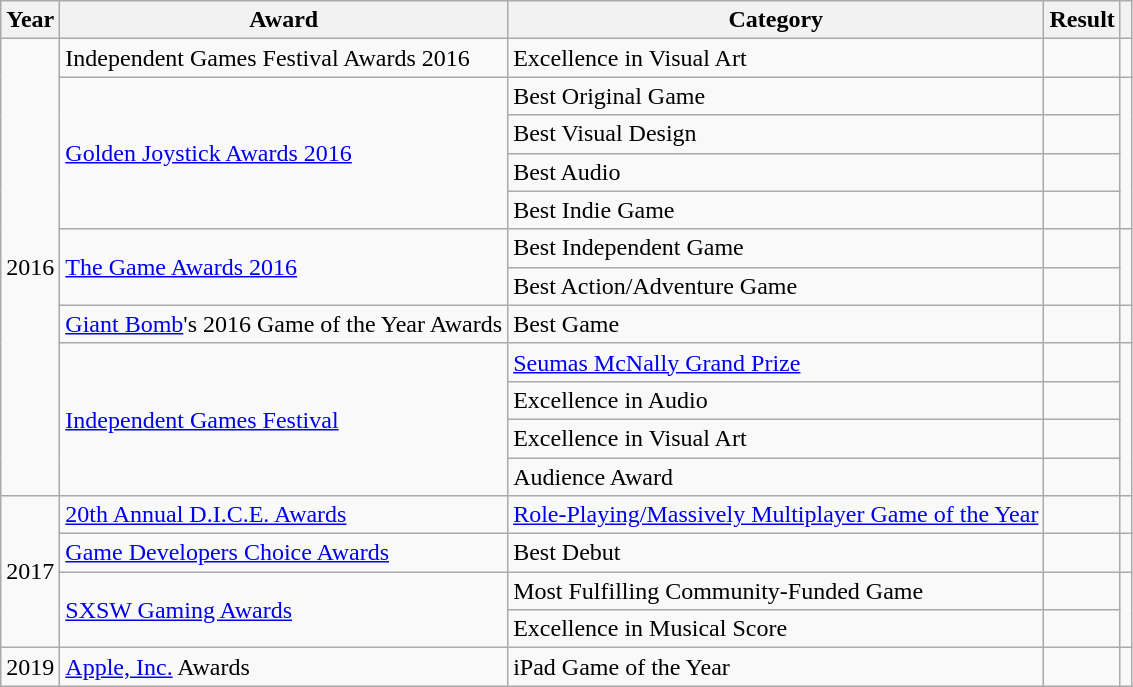<table class="wikitable sortable">
<tr>
<th>Year</th>
<th>Award</th>
<th>Category</th>
<th>Result</th>
<th></th>
</tr>
<tr>
<td rowspan="12" style="text-align:center;">2016</td>
<td>Independent Games Festival Awards 2016</td>
<td>Excellence in Visual Art</td>
<td></td>
<td align="center"></td>
</tr>
<tr>
<td rowspan="4"><a href='#'>Golden Joystick Awards 2016</a></td>
<td>Best Original Game</td>
<td></td>
<td align="center" rowspan="4"><br></td>
</tr>
<tr>
<td>Best Visual Design</td>
<td></td>
</tr>
<tr>
<td>Best Audio</td>
<td></td>
</tr>
<tr>
<td>Best Indie Game</td>
<td></td>
</tr>
<tr>
<td rowspan="2"><a href='#'>The Game Awards 2016</a></td>
<td>Best Independent Game</td>
<td></td>
<td align="center" rowspan="2"></td>
</tr>
<tr>
<td>Best Action/Adventure Game</td>
<td></td>
</tr>
<tr>
<td><a href='#'>Giant Bomb</a>'s 2016 Game of the Year Awards</td>
<td>Best Game</td>
<td></td>
<td align="center"></td>
</tr>
<tr>
<td rowspan="4"><a href='#'>Independent Games Festival</a></td>
<td><a href='#'>Seumas McNally Grand Prize</a></td>
<td></td>
<td align="center" rowspan="4"><br></td>
</tr>
<tr>
<td>Excellence in Audio</td>
<td></td>
</tr>
<tr>
<td>Excellence in Visual Art</td>
<td></td>
</tr>
<tr>
<td>Audience Award</td>
<td></td>
</tr>
<tr>
<td rowspan="4" style="text-align:center;">2017</td>
<td><a href='#'>20th Annual D.I.C.E. Awards</a></td>
<td><a href='#'>Role-Playing/Massively Multiplayer Game of the Year</a></td>
<td></td>
<td align="center"></td>
</tr>
<tr>
<td><a href='#'>Game Developers Choice Awards</a></td>
<td>Best Debut</td>
<td></td>
<td align="center"><br></td>
</tr>
<tr>
<td rowspan="2"><a href='#'>SXSW Gaming Awards</a></td>
<td>Most Fulfilling Community-Funded Game</td>
<td></td>
<td align="center" rowspan="2"><br></td>
</tr>
<tr>
<td>Excellence in Musical Score</td>
<td></td>
</tr>
<tr>
<td style="text-align:center;">2019</td>
<td><a href='#'>Apple, Inc.</a> Awards</td>
<td>iPad Game of the Year</td>
<td></td>
<td align="center"><br></td>
</tr>
</table>
